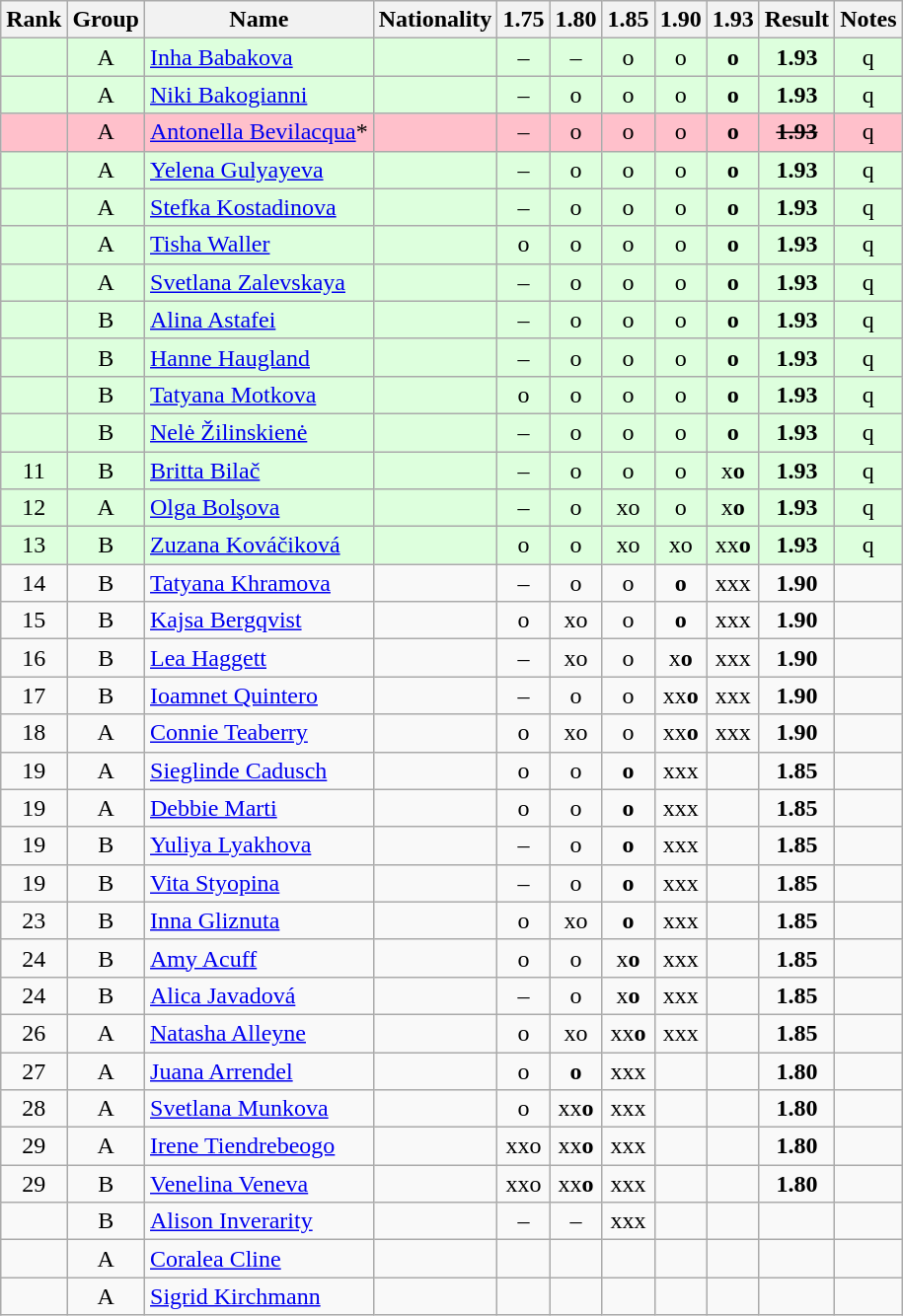<table class="wikitable sortable" style="text-align:center">
<tr>
<th>Rank</th>
<th>Group</th>
<th>Name</th>
<th>Nationality</th>
<th>1.75</th>
<th>1.80</th>
<th>1.85</th>
<th>1.90</th>
<th>1.93</th>
<th>Result</th>
<th>Notes</th>
</tr>
<tr bgcolor=ddffdd>
<td></td>
<td>A</td>
<td align=left><a href='#'>Inha Babakova</a></td>
<td align=left></td>
<td>–</td>
<td>–</td>
<td>o</td>
<td>o</td>
<td><strong>o</strong></td>
<td><strong>1.93</strong></td>
<td>q</td>
</tr>
<tr bgcolor=ddffdd>
<td></td>
<td>A</td>
<td align=left><a href='#'>Niki Bakogianni</a></td>
<td align=left></td>
<td>–</td>
<td>o</td>
<td>o</td>
<td>o</td>
<td><strong>o</strong></td>
<td><strong>1.93</strong></td>
<td>q</td>
</tr>
<tr bgcolor=pink>
<td></td>
<td>A</td>
<td align=left><a href='#'>Antonella Bevilacqua</a>*</td>
<td align=left></td>
<td>–</td>
<td>o</td>
<td>o</td>
<td>o</td>
<td><strong>o</strong></td>
<td><s><strong>1.93</strong> </s></td>
<td>q</td>
</tr>
<tr bgcolor=ddffdd>
<td></td>
<td>A</td>
<td align=left><a href='#'>Yelena Gulyayeva</a></td>
<td align=left></td>
<td>–</td>
<td>o</td>
<td>o</td>
<td>o</td>
<td><strong>o</strong></td>
<td><strong>1.93</strong></td>
<td>q</td>
</tr>
<tr bgcolor=ddffdd>
<td></td>
<td>A</td>
<td align=left><a href='#'>Stefka Kostadinova</a></td>
<td align=left></td>
<td>–</td>
<td>o</td>
<td>o</td>
<td>o</td>
<td><strong>o</strong></td>
<td><strong>1.93</strong></td>
<td>q</td>
</tr>
<tr bgcolor=ddffdd>
<td></td>
<td>A</td>
<td align=left><a href='#'>Tisha Waller</a></td>
<td align=left></td>
<td>o</td>
<td>o</td>
<td>o</td>
<td>o</td>
<td><strong>o</strong></td>
<td><strong>1.93</strong></td>
<td>q</td>
</tr>
<tr bgcolor=ddffdd>
<td></td>
<td>A</td>
<td align=left><a href='#'>Svetlana Zalevskaya</a></td>
<td align=left></td>
<td>–</td>
<td>o</td>
<td>o</td>
<td>o</td>
<td><strong>o</strong></td>
<td><strong>1.93</strong></td>
<td>q</td>
</tr>
<tr bgcolor=ddffdd>
<td></td>
<td>B</td>
<td align=left><a href='#'>Alina Astafei</a></td>
<td align=left></td>
<td>–</td>
<td>o</td>
<td>o</td>
<td>o</td>
<td><strong>o</strong></td>
<td><strong>1.93</strong></td>
<td>q</td>
</tr>
<tr bgcolor=ddffdd>
<td></td>
<td>B</td>
<td align=left><a href='#'>Hanne Haugland</a></td>
<td align=left></td>
<td>–</td>
<td>o</td>
<td>o</td>
<td>o</td>
<td><strong>o</strong></td>
<td><strong>1.93</strong></td>
<td>q</td>
</tr>
<tr bgcolor=ddffdd>
<td></td>
<td>B</td>
<td align=left><a href='#'>Tatyana Motkova</a></td>
<td align=left></td>
<td>o</td>
<td>o</td>
<td>o</td>
<td>o</td>
<td><strong>o</strong></td>
<td><strong>1.93</strong></td>
<td>q</td>
</tr>
<tr bgcolor=ddffdd>
<td></td>
<td>B</td>
<td align=left><a href='#'>Nelė Žilinskienė</a></td>
<td align=left></td>
<td>–</td>
<td>o</td>
<td>o</td>
<td>o</td>
<td><strong>o</strong></td>
<td><strong>1.93</strong></td>
<td>q</td>
</tr>
<tr bgcolor=ddffdd>
<td>11</td>
<td>B</td>
<td align=left><a href='#'>Britta Bilač</a></td>
<td align=left></td>
<td>–</td>
<td>o</td>
<td>o</td>
<td>o</td>
<td>x<strong>o</strong></td>
<td><strong>1.93</strong></td>
<td>q</td>
</tr>
<tr bgcolor=ddffdd>
<td>12</td>
<td>A</td>
<td align=left><a href='#'>Olga Bolşova</a></td>
<td align=left></td>
<td>–</td>
<td>o</td>
<td>xo</td>
<td>o</td>
<td>x<strong>o</strong></td>
<td><strong>1.93</strong></td>
<td>q</td>
</tr>
<tr bgcolor=ddffdd>
<td>13</td>
<td>B</td>
<td align=left><a href='#'>Zuzana Kováčiková</a></td>
<td align=left></td>
<td>o</td>
<td>o</td>
<td>xo</td>
<td>xo</td>
<td>xx<strong>o</strong></td>
<td><strong>1.93</strong></td>
<td>q</td>
</tr>
<tr>
<td>14</td>
<td>B</td>
<td align=left><a href='#'>Tatyana Khramova</a></td>
<td align=left></td>
<td>–</td>
<td>o</td>
<td>o</td>
<td><strong>o</strong></td>
<td>xxx</td>
<td><strong>1.90</strong></td>
<td></td>
</tr>
<tr>
<td>15</td>
<td>B</td>
<td align=left><a href='#'>Kajsa Bergqvist</a></td>
<td align=left></td>
<td>o</td>
<td>xo</td>
<td>o</td>
<td><strong>o</strong></td>
<td>xxx</td>
<td><strong>1.90</strong></td>
<td></td>
</tr>
<tr>
<td>16</td>
<td>B</td>
<td align=left><a href='#'>Lea Haggett</a></td>
<td align=left></td>
<td>–</td>
<td>xo</td>
<td>o</td>
<td>x<strong>o</strong></td>
<td>xxx</td>
<td><strong>1.90</strong></td>
<td></td>
</tr>
<tr>
<td>17</td>
<td>B</td>
<td align=left><a href='#'>Ioamnet Quintero</a></td>
<td align=left></td>
<td>–</td>
<td>o</td>
<td>o</td>
<td>xx<strong>o</strong></td>
<td>xxx</td>
<td><strong>1.90</strong></td>
<td></td>
</tr>
<tr>
<td>18</td>
<td>A</td>
<td align=left><a href='#'>Connie Teaberry</a></td>
<td align=left></td>
<td>o</td>
<td>xo</td>
<td>o</td>
<td>xx<strong>o</strong></td>
<td>xxx</td>
<td><strong>1.90</strong></td>
<td></td>
</tr>
<tr>
<td>19</td>
<td>A</td>
<td align=left><a href='#'>Sieglinde Cadusch</a></td>
<td align=left></td>
<td>o</td>
<td>o</td>
<td><strong>o</strong></td>
<td>xxx</td>
<td></td>
<td><strong>1.85</strong></td>
<td></td>
</tr>
<tr>
<td>19</td>
<td>A</td>
<td align=left><a href='#'>Debbie Marti</a></td>
<td align=left></td>
<td>o</td>
<td>o</td>
<td><strong>o</strong></td>
<td>xxx</td>
<td></td>
<td><strong>1.85</strong></td>
<td></td>
</tr>
<tr>
<td>19</td>
<td>B</td>
<td align=left><a href='#'>Yuliya Lyakhova</a></td>
<td align=left></td>
<td>–</td>
<td>o</td>
<td><strong>o</strong></td>
<td>xxx</td>
<td></td>
<td><strong>1.85</strong></td>
<td></td>
</tr>
<tr>
<td>19</td>
<td>B</td>
<td align=left><a href='#'>Vita Styopina</a></td>
<td align=left></td>
<td>–</td>
<td>o</td>
<td><strong>o</strong></td>
<td>xxx</td>
<td></td>
<td><strong>1.85</strong></td>
<td></td>
</tr>
<tr>
<td>23</td>
<td>B</td>
<td align=left><a href='#'>Inna Gliznuta</a></td>
<td align=left></td>
<td>o</td>
<td>xo</td>
<td><strong>o</strong></td>
<td>xxx</td>
<td></td>
<td><strong>1.85</strong></td>
<td></td>
</tr>
<tr>
<td>24</td>
<td>B</td>
<td align=left><a href='#'>Amy Acuff</a></td>
<td align=left></td>
<td>o</td>
<td>o</td>
<td>x<strong>o</strong></td>
<td>xxx</td>
<td></td>
<td><strong>1.85</strong></td>
<td></td>
</tr>
<tr>
<td>24</td>
<td>B</td>
<td align=left><a href='#'>Alica Javadová</a></td>
<td align=left></td>
<td>–</td>
<td>o</td>
<td>x<strong>o</strong></td>
<td>xxx</td>
<td></td>
<td><strong>1.85</strong></td>
<td></td>
</tr>
<tr>
<td>26</td>
<td>A</td>
<td align=left><a href='#'>Natasha Alleyne</a></td>
<td align=left></td>
<td>o</td>
<td>xo</td>
<td>xx<strong>o</strong></td>
<td>xxx</td>
<td></td>
<td><strong>1.85</strong></td>
<td></td>
</tr>
<tr>
<td>27</td>
<td>A</td>
<td align=left><a href='#'>Juana Arrendel</a></td>
<td align=left></td>
<td>o</td>
<td><strong>o</strong></td>
<td>xxx</td>
<td></td>
<td></td>
<td><strong>1.80</strong></td>
<td></td>
</tr>
<tr>
<td>28</td>
<td>A</td>
<td align=left><a href='#'>Svetlana Munkova</a></td>
<td align=left></td>
<td>o</td>
<td>xx<strong>o</strong></td>
<td>xxx</td>
<td></td>
<td></td>
<td><strong>1.80</strong></td>
<td></td>
</tr>
<tr>
<td>29</td>
<td>A</td>
<td align=left><a href='#'>Irene Tiendrebeogo</a></td>
<td align=left></td>
<td>xxo</td>
<td>xx<strong>o</strong></td>
<td>xxx</td>
<td></td>
<td></td>
<td><strong>1.80</strong></td>
<td></td>
</tr>
<tr>
<td>29</td>
<td>B</td>
<td align=left><a href='#'>Venelina Veneva</a></td>
<td align=left></td>
<td>xxo</td>
<td>xx<strong>o</strong></td>
<td>xxx</td>
<td></td>
<td></td>
<td><strong>1.80</strong></td>
<td></td>
</tr>
<tr>
<td></td>
<td>B</td>
<td align=left><a href='#'>Alison Inverarity</a></td>
<td align=left></td>
<td>–</td>
<td>–</td>
<td>xxx</td>
<td></td>
<td></td>
<td><strong></strong></td>
<td></td>
</tr>
<tr>
<td></td>
<td>A</td>
<td align=left><a href='#'>Coralea Cline</a></td>
<td align=left></td>
<td></td>
<td></td>
<td></td>
<td></td>
<td></td>
<td><strong></strong></td>
<td></td>
</tr>
<tr>
<td></td>
<td>A</td>
<td align=left><a href='#'>Sigrid Kirchmann</a></td>
<td align=left></td>
<td></td>
<td></td>
<td></td>
<td></td>
<td></td>
<td><strong></strong></td>
<td></td>
</tr>
</table>
